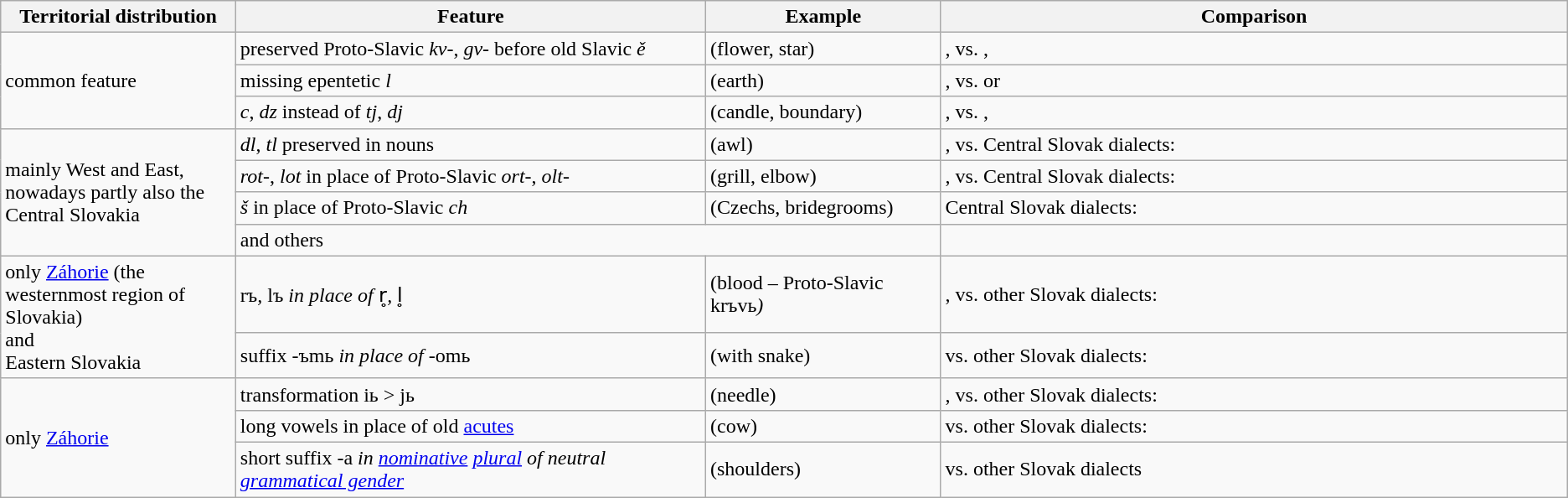<table class="wikitable">
<tr>
<th scope="col" style="width: 15%;">Territorial distribution</th>
<th scope="col" style="width: 30%;">Feature</th>
<th scope="col" style="width: 15%;">Example</th>
<th scope="col" style="width: 40%;">Comparison</th>
</tr>
<tr>
<td rowspan="3">common feature</td>
<td>preserved Proto-Slavic <em>kv-</em>, <em>gv-</em> before old Slavic <em>ě</em></td>
<td> (flower, star)</td>
<td>,  vs. , </td>
</tr>
<tr>
<td>missing epentetic <em>l</em></td>
<td> (earth)</td>
<td>,  vs.  or </td>
</tr>
<tr>
<td><em>c</em>, <em>dz</em> instead of <em>tj</em>, <em>dj</em></td>
<td> (candle, boundary)</td>
<td>,  vs. , </td>
</tr>
<tr>
<td rowspan="4">mainly West and East,<br>nowadays partly also the Central Slovakia</td>
<td><em>dl</em>, <em>tl</em> preserved in nouns</td>
<td> (awl)</td>
<td>,  vs. Central Slovak dialects: </td>
</tr>
<tr>
<td><em>rot-</em>, <em>lot</em> in place of Proto-Slavic <em>ort-</em>, <em>olt-</em></td>
<td> (grill, elbow)</td>
<td>,  vs. Central Slovak dialects: </td>
</tr>
<tr>
<td><em>š</em> in place of Proto-Slavic <em>ch<strong></td>
<td> (Czechs, bridegrooms)</td>
<td>Central Slovak dialects: </td>
</tr>
<tr>
<td colspan="2">and others</td>
</tr>
<tr>
<td rowspan="2">only <a href='#'>Záhorie</a> (the westernmost region of Slovakia)<br>and<br>Eastern Slovakia</td>
<td></em>rъ<em>, </em>lъ<em> in place of </em>r̥<em>, </em>l̥<em></td>
<td> (blood – Proto-Slavic </em>krъvь<em>)</td>
<td>,  vs. other Slovak dialects: </td>
</tr>
<tr>
<td>suffix </em>-ъmь<em> in place of </em>-omь<em></td>
<td> (with snake)</td>
<td> vs. other Slovak dialects: </td>
</tr>
<tr>
<td rowspan="3">only <a href='#'>Záhorie</a></td>
<td>transformation </em>iь > jь<em></td>
<td> (needle)</td>
<td>,  vs. other Slovak dialects: </td>
</tr>
<tr>
<td>long vowels in place of old <a href='#'>acutes</a></td>
<td> (cow)</td>
<td> vs. other Slovak dialects: </td>
</tr>
<tr>
<td>short suffix </em>-a<em> in <a href='#'>nominative</a> <a href='#'>plural</a> of neutral <a href='#'>grammatical gender</a></td>
<td> (shoulders)</td>
<td> vs. other Slovak dialects </td>
</tr>
</table>
